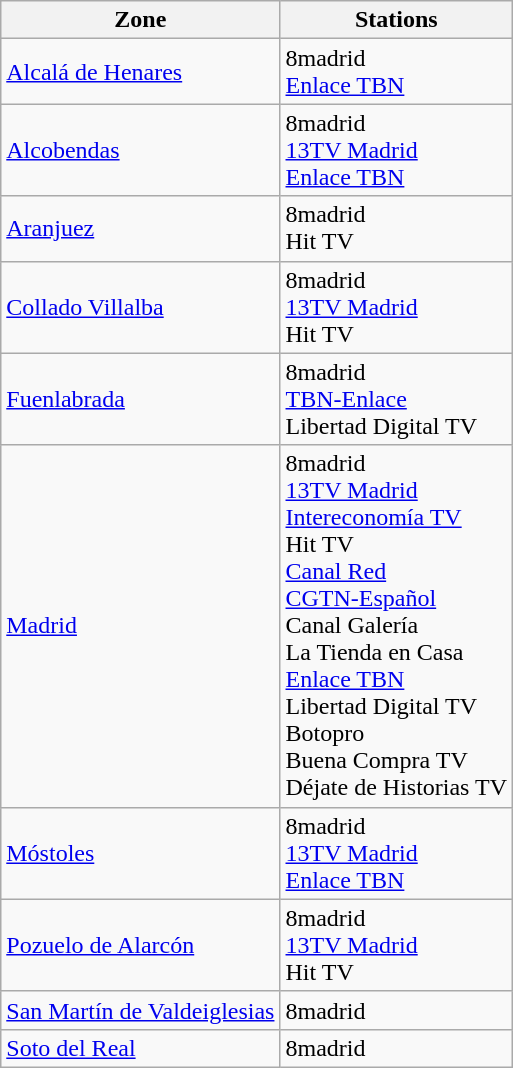<table class="wikitable">
<tr>
<th>Zone</th>
<th>Stations</th>
</tr>
<tr>
<td><a href='#'>Alcalá de Henares</a></td>
<td>8madrid<br><a href='#'>Enlace TBN</a></td>
</tr>
<tr>
<td><a href='#'>Alcobendas</a></td>
<td>8madrid<br><a href='#'>13TV Madrid</a><br><a href='#'>Enlace TBN</a></td>
</tr>
<tr>
<td><a href='#'>Aranjuez</a></td>
<td>8madrid<br>Hit TV</td>
</tr>
<tr>
<td><a href='#'>Collado Villalba</a></td>
<td>8madrid<br><a href='#'>13TV Madrid</a><br>Hit TV</td>
</tr>
<tr>
<td><a href='#'>Fuenlabrada</a></td>
<td>8madrid<br><a href='#'>TBN-Enlace</a><br>Libertad Digital TV</td>
</tr>
<tr>
<td><a href='#'>Madrid</a></td>
<td>8madrid<br><a href='#'>13TV Madrid</a><br><a href='#'>Intereconomía TV</a><br>Hit TV<br><a href='#'>Canal Red</a><br><a href='#'>CGTN-Español</a><br>Canal Galería<br>La Tienda en Casa<br><a href='#'>Enlace TBN</a><br>Libertad Digital TV<br>Botopro<br>Buena Compra TV<br>Déjate de Historias TV</td>
</tr>
<tr>
<td><a href='#'>Móstoles</a></td>
<td>8madrid<br><a href='#'>13TV Madrid</a><br><a href='#'>Enlace TBN</a></td>
</tr>
<tr>
<td><a href='#'>Pozuelo de Alarcón</a></td>
<td>8madrid<br><a href='#'>13TV Madrid</a><br>Hit TV</td>
</tr>
<tr>
<td><a href='#'>San Martín de Valdeiglesias</a></td>
<td>8madrid</td>
</tr>
<tr>
<td><a href='#'>Soto del Real</a></td>
<td>8madrid</td>
</tr>
</table>
